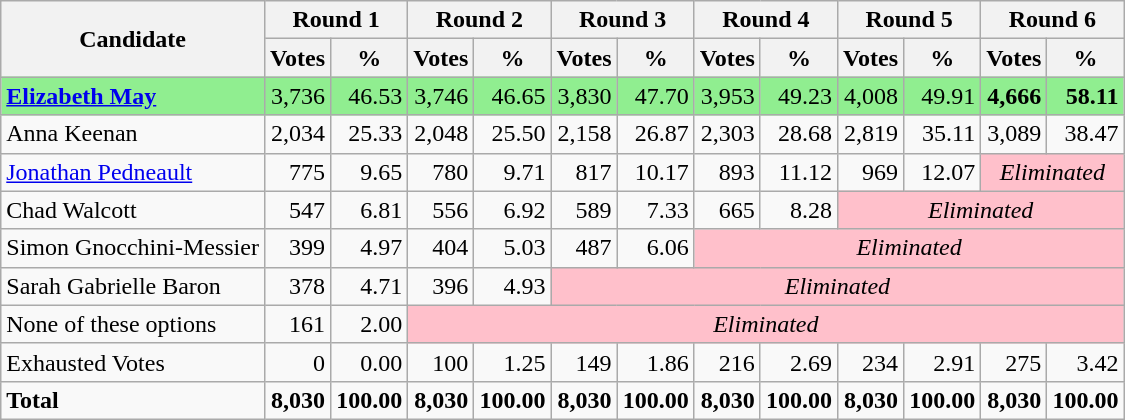<table class="wikitable">
<tr>
<th rowspan=2>Candidate</th>
<th colspan=2>Round 1</th>
<th colspan=2>Round 2</th>
<th colspan=2>Round 3</th>
<th colspan=2>Round 4</th>
<th colspan=2>Round 5</th>
<th colspan=2>Round 6</th>
</tr>
<tr>
<th>Votes</th>
<th>%</th>
<th>Votes</th>
<th>%</th>
<th>Votes</th>
<th>%</th>
<th>Votes</th>
<th>%</th>
<th>Votes</th>
<th>%</th>
<th>Votes</th>
<th>%</th>
</tr>
<tr style="background:lightgreen;">
<td><strong><a href='#'>Elizabeth May</a></strong></td>
<td style="text-align:right">3,736</td>
<td style="text-align:right">46.53</td>
<td style="text-align:right">3,746</td>
<td style="text-align:right">46.65</td>
<td style="text-align:right">3,830</td>
<td style="text-align:right">47.70</td>
<td style="text-align:right">3,953</td>
<td style="text-align:right">49.23</td>
<td style="text-align:right">4,008</td>
<td style="text-align:right">49.91</td>
<td style="text-align:right"><strong>4,666</strong></td>
<td style="text-align:right"><strong>58.11</strong></td>
</tr>
<tr>
<td>Anna Keenan</td>
<td style="text-align:right">2,034</td>
<td style="text-align:right">25.33</td>
<td style="text-align:right">2,048</td>
<td style="text-align:right">25.50</td>
<td style="text-align:right">2,158</td>
<td style="text-align:right">26.87</td>
<td style="text-align:right">2,303</td>
<td style="text-align:right">28.68</td>
<td style="text-align:right">2,819</td>
<td style="text-align:right">35.11</td>
<td style="text-align:right">3,089</td>
<td style="text-align:right">38.47</td>
</tr>
<tr>
<td><a href='#'>Jonathan Pedneault</a></td>
<td style="text-align:right">775</td>
<td style="text-align:right">9.65</td>
<td style="text-align:right">780</td>
<td style="text-align:right">9.71</td>
<td style="text-align:right">817</td>
<td style="text-align:right">10.17</td>
<td style="text-align:right">893</td>
<td style="text-align:right">11.12</td>
<td style="text-align:right">969</td>
<td style="text-align:right">12.07</td>
<td colspan="2" style="background:pink; text-align:center"><em>Eliminated</em></td>
</tr>
<tr>
<td>Chad Walcott</td>
<td style="text-align:right">547</td>
<td style="text-align:right">6.81</td>
<td style="text-align:right">556</td>
<td style="text-align:right">6.92</td>
<td style="text-align:right">589</td>
<td style="text-align:right">7.33</td>
<td style="text-align:right">665</td>
<td style="text-align:right">8.28</td>
<td colspan="4" style="background:pink; text-align:center"><em>Eliminated</em></td>
</tr>
<tr>
<td>Simon Gnocchini-Messier</td>
<td style="text-align:right">399</td>
<td style="text-align:right">4.97</td>
<td style="text-align:right">404</td>
<td style="text-align:right">5.03</td>
<td style="text-align:right">487</td>
<td style="text-align:right">6.06</td>
<td colspan="6" style="background:pink; text-align:center"><em>Eliminated</em></td>
</tr>
<tr>
<td>Sarah Gabrielle Baron</td>
<td style="text-align:right">378</td>
<td style="text-align:right">4.71</td>
<td style="text-align:right">396</td>
<td style="text-align:right">4.93</td>
<td colspan="8" style="background:pink; text-align:center"><em>Eliminated</em></td>
</tr>
<tr>
<td NOTO>None of these options</td>
<td style="text-align:right">161</td>
<td style="text-align:right">2.00</td>
<td colspan="10" style="background:pink; text-align:center"><em>Eliminated</em></td>
</tr>
<tr>
<td>Exhausted Votes</td>
<td style="text-align:right">0</td>
<td style="text-align:right">0.00</td>
<td style="text-align:right">100</td>
<td style="text-align:right">1.25</td>
<td style="text-align:right">149</td>
<td style="text-align:right">1.86</td>
<td style="text-align:right">216</td>
<td style="text-align:right">2.69</td>
<td style="text-align:right">234</td>
<td style="text-align:right">2.91</td>
<td style="text-align:right">275</td>
<td style="text-align:right">3.42</td>
</tr>
<tr>
<td><strong>Total</strong></td>
<td style="text-align:right"><strong>8,030</strong></td>
<td style="text-align:right"><strong>100.00</strong></td>
<td style="text-align:right"><strong>8,030</strong></td>
<td style="text-align:right"><strong>100.00</strong></td>
<td style="text-align:right"><strong>8,030</strong></td>
<td style="text-align:right"><strong>100.00</strong></td>
<td style="text-align:right"><strong>8,030</strong></td>
<td style="text-align:right"><strong>100.00</strong></td>
<td style="text-align:right"><strong>8,030</strong></td>
<td style="text-align:right"><strong>100.00</strong></td>
<td style="text-align:right"><strong>8,030</strong></td>
<td style="text-align:right"><strong>100.00</strong></td>
</tr>
</table>
